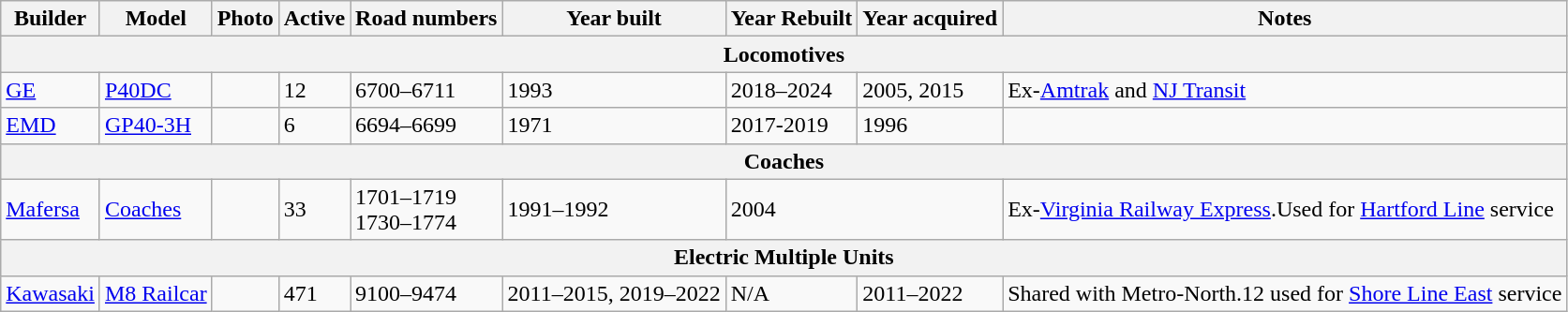<table class="wikitable">
<tr>
<th>Builder</th>
<th>Model</th>
<th>Photo</th>
<th>Active</th>
<th>Road numbers</th>
<th>Year built</th>
<th>Year Rebuilt</th>
<th>Year acquired</th>
<th>Notes</th>
</tr>
<tr>
<th colspan="9">Locomotives</th>
</tr>
<tr>
<td><a href='#'>GE</a></td>
<td><a href='#'>P40DC</a></td>
<td></td>
<td>12</td>
<td>6700–6711</td>
<td>1993</td>
<td>2018–2024</td>
<td>2005, 2015</td>
<td>Ex-<a href='#'>Amtrak</a> and <a href='#'>NJ Transit</a></td>
</tr>
<tr>
<td><a href='#'>EMD</a></td>
<td><a href='#'>GP40-3H</a></td>
<td></td>
<td>6</td>
<td>6694–6699</td>
<td>1971</td>
<td>2017-2019</td>
<td>1996</td>
<td></td>
</tr>
<tr>
<th colspan="9">Coaches</th>
</tr>
<tr>
<td><a href='#'>Mafersa</a></td>
<td><a href='#'>Coaches</a></td>
<td></td>
<td>33</td>
<td>1701–1719 <br>1730–1774 </td>
<td>1991–1992</td>
<td colspan="2">2004</td>
<td>Ex-<a href='#'>Virginia Railway Express</a>.Used for <a href='#'>Hartford Line</a> service</td>
</tr>
<tr>
<th colspan="9">Electric Multiple Units</th>
</tr>
<tr>
<td><a href='#'>Kawasaki</a></td>
<td><a href='#'>M8 Railcar</a></td>
<td></td>
<td>471</td>
<td>9100–9474</td>
<td>2011–2015, 2019–2022</td>
<td>N/A</td>
<td>2011–2022</td>
<td>Shared with Metro-North.12 used for <a href='#'>Shore Line East</a> service</td>
</tr>
</table>
